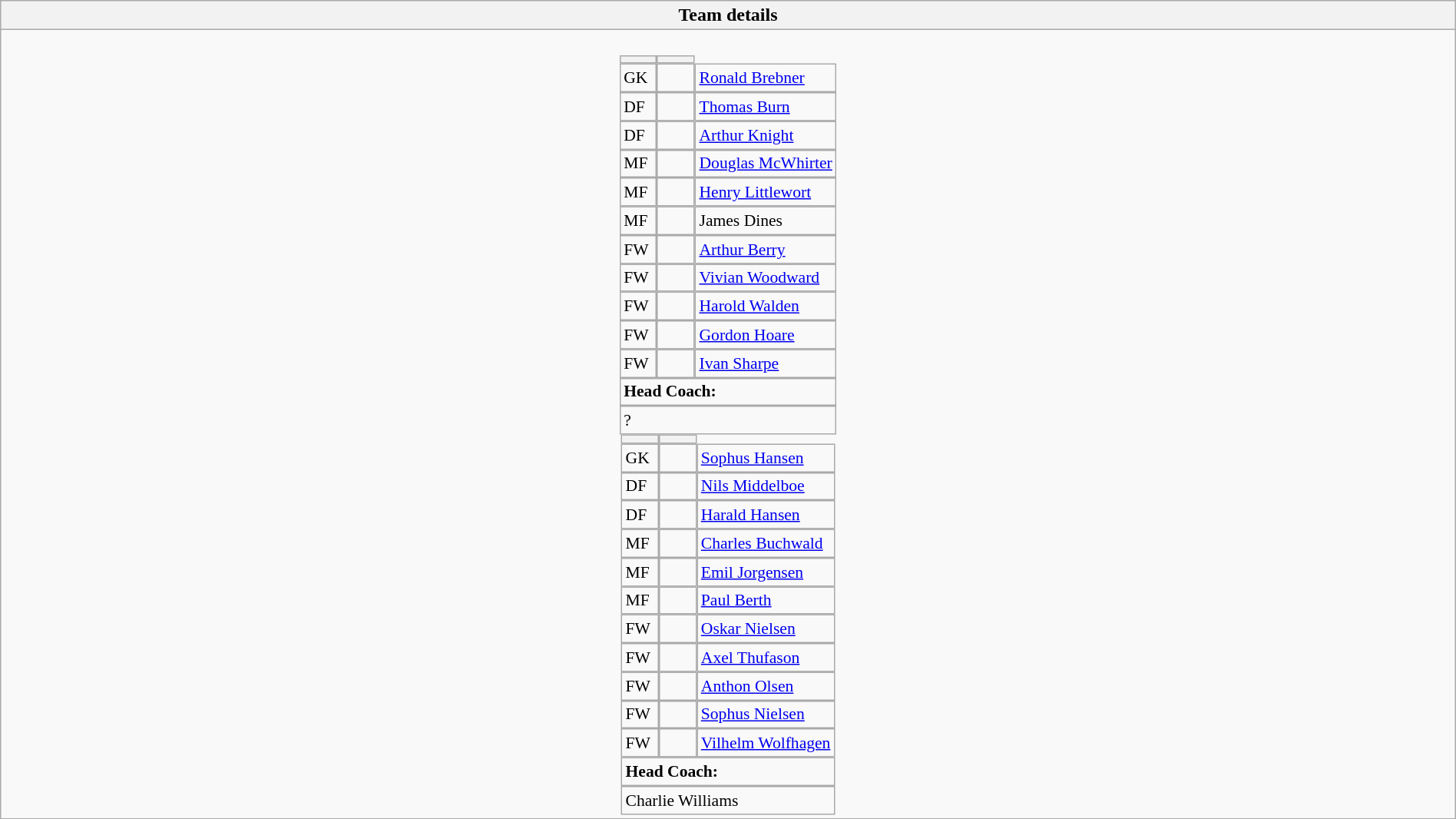<table style="width:100%" class="wikitable collapsible collapsed">
<tr>
<th>Team details</th>
</tr>
<tr>
<td><br>






<table style="font-size:90%;margin-left:auto; margin-right:auto;" cellspacing="0" cellpadding="0">
<tr>
<th width="25"></th>
<th width="25"></th>
</tr>
<tr>
<td>GK</td>
<td></td>
<td><a href='#'>Ronald Brebner</a></td>
</tr>
<tr>
<td>DF</td>
<td></td>
<td><a href='#'>Thomas Burn</a></td>
</tr>
<tr>
<td>DF</td>
<td></td>
<td><a href='#'>Arthur Knight</a></td>
</tr>
<tr>
<td>MF</td>
<td></td>
<td><a href='#'>Douglas McWhirter</a></td>
</tr>
<tr>
<td>MF</td>
<td></td>
<td><a href='#'>Henry Littlewort</a></td>
</tr>
<tr>
<td>MF</td>
<td></td>
<td>James Dines</td>
</tr>
<tr>
<td>FW</td>
<td></td>
<td><a href='#'>Arthur Berry</a></td>
</tr>
<tr>
<td>FW</td>
<td></td>
<td><a href='#'>Vivian Woodward</a></td>
</tr>
<tr>
<td>FW</td>
<td></td>
<td><a href='#'>Harold Walden</a></td>
</tr>
<tr>
<td>FW</td>
<td></td>
<td><a href='#'>Gordon Hoare</a></td>
</tr>
<tr>
<td>FW</td>
<td></td>
<td><a href='#'>Ivan Sharpe</a></td>
</tr>
<tr>
<td colspan="4"><strong>Head Coach:</strong></td>
</tr>
<tr>
<td colspan="4">?</td>
</tr>
</table>
<table style="font-size:90%;margin-left:auto; margin-right:auto;" cellspacing="0" cellpadding="0">
<tr>
<th width="25"></th>
<th width="25"></th>
</tr>
<tr>
<td>GK</td>
<td></td>
<td><a href='#'>Sophus Hansen</a></td>
</tr>
<tr>
<td>DF</td>
<td></td>
<td><a href='#'>Nils Middelboe</a></td>
</tr>
<tr>
<td>DF</td>
<td></td>
<td><a href='#'>Harald Hansen</a></td>
</tr>
<tr>
<td>MF</td>
<td></td>
<td><a href='#'>Charles Buchwald</a></td>
</tr>
<tr>
<td>MF</td>
<td></td>
<td><a href='#'>Emil Jorgensen</a></td>
</tr>
<tr>
<td>MF</td>
<td></td>
<td><a href='#'>Paul Berth</a></td>
</tr>
<tr>
<td>FW</td>
<td></td>
<td><a href='#'>Oskar Nielsen</a></td>
</tr>
<tr>
<td>FW</td>
<td></td>
<td><a href='#'>Axel Thufason</a></td>
</tr>
<tr>
<td>FW</td>
<td></td>
<td><a href='#'>Anthon Olsen</a></td>
</tr>
<tr>
<td>FW</td>
<td></td>
<td><a href='#'>Sophus Nielsen</a></td>
</tr>
<tr>
<td>FW</td>
<td></td>
<td><a href='#'>Vilhelm Wolfhagen</a></td>
</tr>
<tr>
<td colspan="4"><strong>Head Coach:</strong></td>
</tr>
<tr>
<td colspan="4">Charlie Williams</td>
</tr>
</table>

</td>
</tr>
</table>
